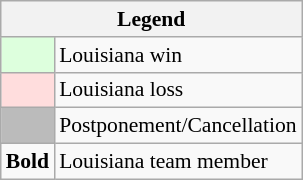<table class="wikitable" style="font-size:90%">
<tr>
<th colspan="2">Legend</th>
</tr>
<tr>
<td style="background:#dfd;"> </td>
<td>Louisiana win</td>
</tr>
<tr>
<td style="background:#fdd;"> </td>
<td>Louisiana loss</td>
</tr>
<tr>
<td style="background:#bbb;"> </td>
<td>Postponement/Cancellation</td>
</tr>
<tr>
<td><strong>Bold</strong></td>
<td>Louisiana team member</td>
</tr>
</table>
